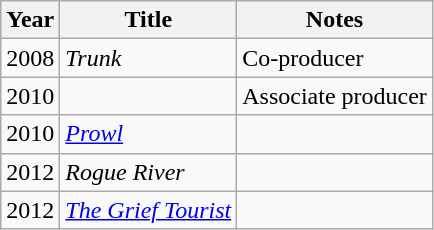<table class="wikitable sortable">
<tr>
<th>Year</th>
<th>Title</th>
<th class="unsortable">Notes</th>
</tr>
<tr>
<td>2008</td>
<td><em>Trunk</em></td>
<td>Co-producer</td>
</tr>
<tr>
<td>2010</td>
<td><em></em></td>
<td>Associate producer</td>
</tr>
<tr>
<td>2010</td>
<td><em><a href='#'>Prowl</a></em></td>
<td></td>
</tr>
<tr>
<td>2012</td>
<td><em>Rogue River</em></td>
<td></td>
</tr>
<tr>
<td>2012</td>
<td><em><a href='#'>The Grief Tourist</a></em></td>
<td></td>
</tr>
</table>
